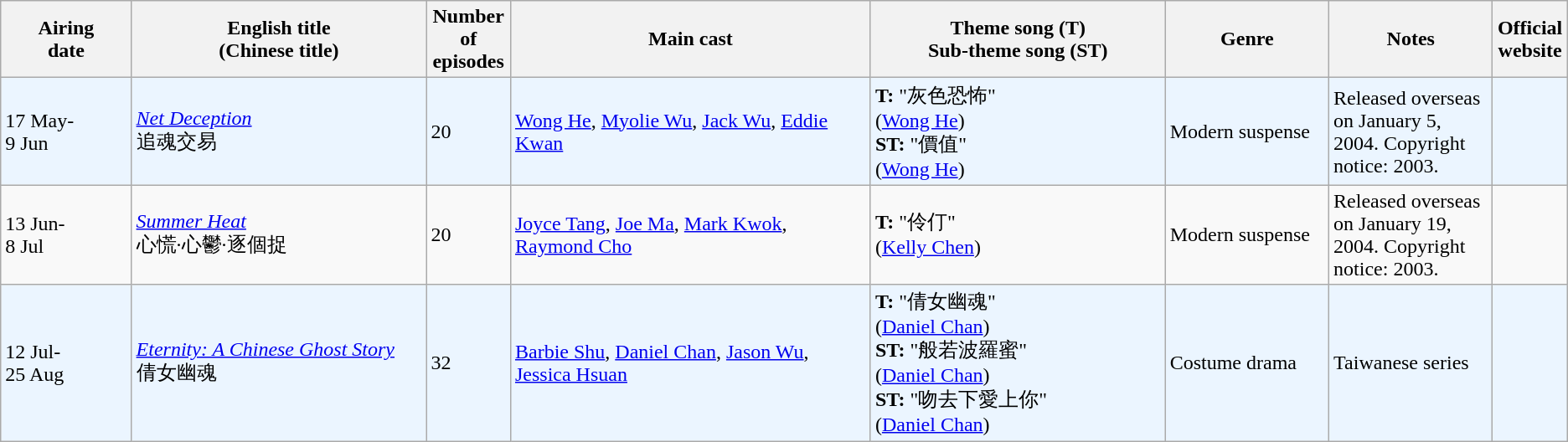<table class="wikitable">
<tr>
<th align=center width=8% bgcolor="silver">Airing<br>date</th>
<th align=center width=18% bgcolor="silver">English title <br> (Chinese title)</th>
<th align=center width=5% bgcolor="silver">Number of episodes</th>
<th align=center width=22% bgcolor="silver">Main cast</th>
<th align=center width=18% bgcolor="silver">Theme song (T) <br>Sub-theme song (ST)</th>
<th align=center width=10% bgcolor="silver">Genre</th>
<th align=center width=10% bgcolor="silver">Notes</th>
<th align=center width=1% bgcolor="silver">Official website</th>
</tr>
<tr ---- bgcolor="ebf5ff">
<td>17 May-<br> 9 Jun</td>
<td><em><a href='#'>Net Deception</a></em> <br> 追魂交易</td>
<td>20</td>
<td><a href='#'>Wong He</a>, <a href='#'>Myolie Wu</a>, <a href='#'>Jack Wu</a>, <a href='#'>Eddie Kwan</a></td>
<td><strong>T:</strong> "灰色恐怖" <br>(<a href='#'>Wong He</a>) <br> <strong>ST:</strong> "價值" <br>(<a href='#'>Wong He</a>)</td>
<td>Modern suspense</td>
<td>Released overseas on January 5, 2004. Copyright notice: 2003.</td>
<td></td>
</tr>
<tr>
<td>13 Jun-<br> 8 Jul</td>
<td><em><a href='#'>Summer Heat</a></em> <br> 心慌·心鬱·逐個捉</td>
<td>20</td>
<td><a href='#'>Joyce Tang</a>, <a href='#'>Joe Ma</a>, <a href='#'>Mark Kwok</a>, <a href='#'>Raymond Cho</a></td>
<td><strong>T:</strong> "伶仃" <br> (<a href='#'>Kelly Chen</a>)</td>
<td>Modern suspense</td>
<td>Released overseas on January 19, 2004. Copyright notice: 2003.</td>
<td></td>
</tr>
<tr ---- bgcolor="#ebf5ff">
<td>12 Jul-<br> 25 Aug</td>
<td><em><a href='#'>Eternity: A Chinese Ghost Story</a></em> <br>  倩女幽魂</td>
<td>32</td>
<td><a href='#'>Barbie Shu</a>, <a href='#'>Daniel Chan</a>, <a href='#'>Jason Wu</a>, <a href='#'>Jessica Hsuan</a></td>
<td><strong>T:</strong> "倩女幽魂" <br> (<a href='#'>Daniel Chan</a>) <br> <strong>ST:</strong> "般若波羅蜜" <br> (<a href='#'>Daniel Chan</a>) <br> <strong>ST:</strong> "吻去下愛上你" <br> (<a href='#'>Daniel Chan</a>)</td>
<td>Costume drama</td>
<td>Taiwanese series</td>
<td></td>
</tr>
</table>
